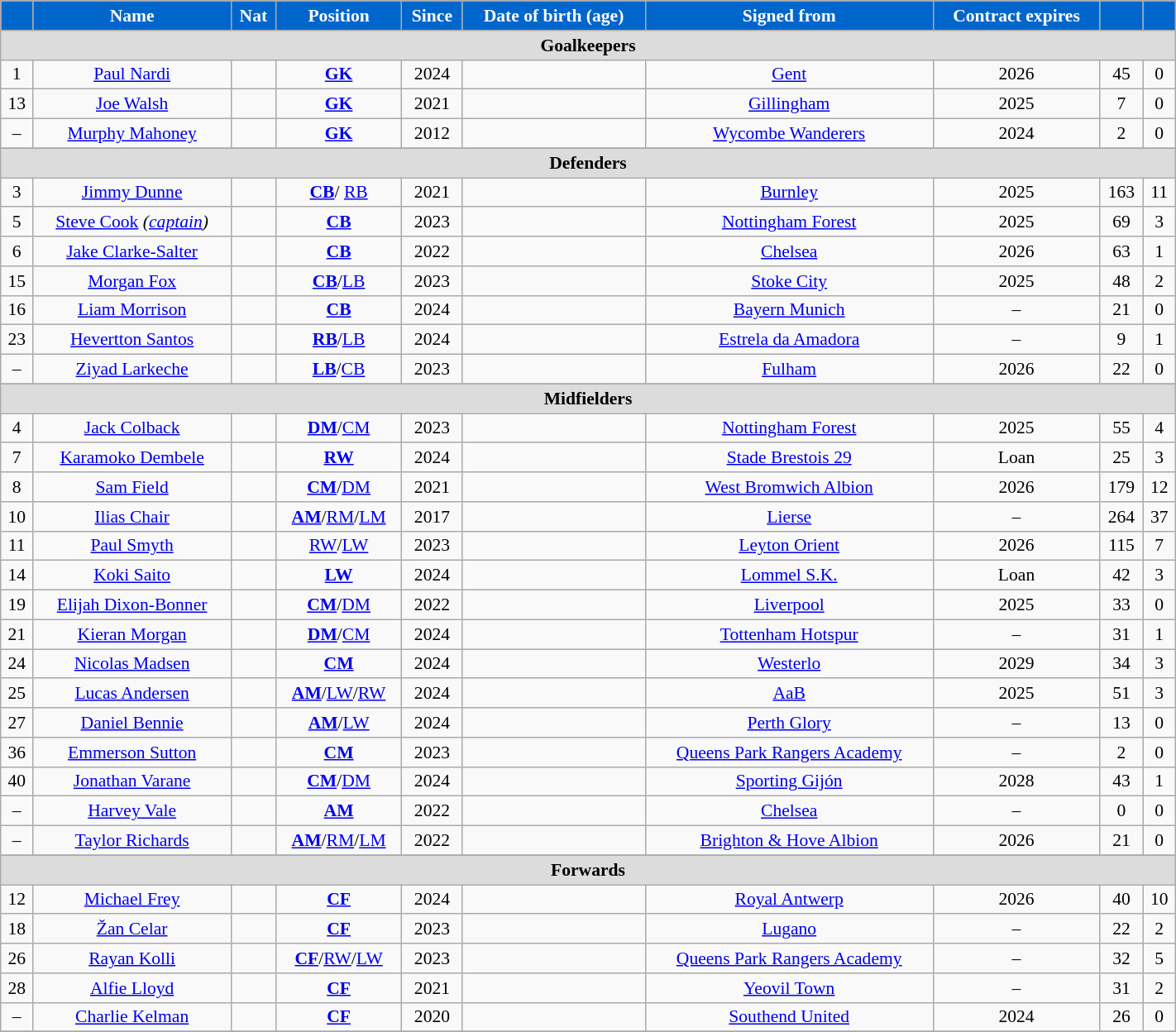<table class="wikitable sortable" style="text-align:center; font-size:90%; width:75%;">
<tr>
<th style="background:#0066CC; color:#FFFFFF; text-align:center;"></th>
<th style="background:#0066CC; color:#FFFFFF; text-align:center;">Name</th>
<th style="background:#0066CC; color:#FFFFFF; text-align:center;">Nat</th>
<th style="background:#0066CC; color:#FFFFFF; text-align:center;">Position</th>
<th style="background:#0066CC; color:#FFFFFF; text-align:center;">Since</th>
<th style="background:#0066CC; color:#FFFFFF; text-align:center;">Date of birth (age)</th>
<th style="background:#0066CC; color:#FFFFFF; text-align:center;">Signed from</th>
<th style="background:#0066CC; color:#FFFFFF; text-align:center;">Contract expires</th>
<th style="background:#0066CC; color:#FFFFFF; text-align:center;"></th>
<th style="background:#0066CC; color:#FFFFFF; text-align:center;"></th>
</tr>
<tr>
<th colspan="10" style="background:#dcdcdc; text-align:center;">Goalkeepers</th>
</tr>
<tr>
<td>1</td>
<td><a href='#'>Paul Nardi</a></td>
<td></td>
<td><strong><a href='#'>GK</a></strong></td>
<td>2024</td>
<td></td>
<td> <a href='#'>Gent</a></td>
<td>2026</td>
<td>45</td>
<td>0</td>
</tr>
<tr>
<td>13</td>
<td><a href='#'>Joe Walsh</a></td>
<td></td>
<td><strong><a href='#'>GK</a></strong></td>
<td>2021</td>
<td></td>
<td> <a href='#'>Gillingham</a></td>
<td>2025</td>
<td>7</td>
<td>0</td>
</tr>
<tr>
<td>–</td>
<td><a href='#'>Murphy Mahoney</a></td>
<td></td>
<td><strong><a href='#'>GK</a></strong></td>
<td>2012</td>
<td></td>
<td> <a href='#'>Wycombe Wanderers</a></td>
<td>2024</td>
<td>2</td>
<td>0</td>
</tr>
<tr>
</tr>
<tr>
<th colspan="10" style="background:#dcdcdc; text-align:center;">Defenders</th>
</tr>
<tr>
<td>3</td>
<td><a href='#'>Jimmy Dunne</a></td>
<td></td>
<td><strong><a href='#'>CB</a></strong>/ <a href='#'>RB</a></td>
<td>2021</td>
<td></td>
<td> <a href='#'>Burnley</a></td>
<td>2025</td>
<td>163</td>
<td>11</td>
</tr>
<tr>
<td>5</td>
<td><a href='#'>Steve Cook</a> <em>(<a href='#'>captain</a>)</em></td>
<td></td>
<td><strong><a href='#'>CB</a></strong></td>
<td>2023</td>
<td></td>
<td> <a href='#'>Nottingham Forest</a></td>
<td>2025</td>
<td>69</td>
<td>3</td>
</tr>
<tr>
<td>6</td>
<td><a href='#'>Jake Clarke-Salter</a></td>
<td></td>
<td><strong><a href='#'>CB</a></strong></td>
<td>2022</td>
<td></td>
<td> <a href='#'>Chelsea</a></td>
<td>2026</td>
<td>63</td>
<td>1</td>
</tr>
<tr>
<td>15</td>
<td><a href='#'>Morgan Fox</a></td>
<td></td>
<td><strong><a href='#'>CB</a></strong>/<a href='#'>LB</a></td>
<td>2023</td>
<td></td>
<td> <a href='#'>Stoke City</a></td>
<td>2025</td>
<td>48</td>
<td>2</td>
</tr>
<tr>
<td>16</td>
<td><a href='#'>Liam Morrison</a></td>
<td></td>
<td><strong><a href='#'>CB</a></strong></td>
<td>2024</td>
<td></td>
<td> <a href='#'>Bayern Munich</a></td>
<td>–</td>
<td>21</td>
<td>0</td>
</tr>
<tr>
<td>23</td>
<td><a href='#'>Hevertton Santos</a></td>
<td></td>
<td><strong><a href='#'>RB</a></strong>/<a href='#'>LB</a></td>
<td>2024</td>
<td></td>
<td> <a href='#'>Estrela da Amadora</a></td>
<td>–</td>
<td>9</td>
<td>1</td>
</tr>
<tr>
<td>–</td>
<td><a href='#'>Ziyad Larkeche</a></td>
<td></td>
<td><strong><a href='#'>LB</a></strong>/<a href='#'>CB</a></td>
<td>2023</td>
<td></td>
<td> <a href='#'>Fulham</a></td>
<td>2026</td>
<td>22</td>
<td>0</td>
</tr>
<tr>
</tr>
<tr>
<th colspan="10" style="background:#dcdcdc; text-align:center;">Midfielders</th>
</tr>
<tr>
<td>4</td>
<td><a href='#'>Jack Colback</a></td>
<td></td>
<td><strong><a href='#'>DM</a></strong>/<a href='#'>CM</a></td>
<td>2023</td>
<td></td>
<td> <a href='#'>Nottingham Forest</a></td>
<td>2025</td>
<td>55</td>
<td>4</td>
</tr>
<tr>
<td>7</td>
<td><a href='#'>Karamoko Dembele</a></td>
<td></td>
<td><strong><a href='#'>RW</a></strong></td>
<td>2024</td>
<td></td>
<td> <a href='#'>Stade Brestois 29</a></td>
<td>Loan</td>
<td>25</td>
<td>3</td>
</tr>
<tr>
<td>8</td>
<td><a href='#'>Sam Field</a></td>
<td></td>
<td><strong><a href='#'>CM</a></strong>/<a href='#'>DM</a></td>
<td>2021</td>
<td></td>
<td> <a href='#'>West Bromwich Albion</a></td>
<td>2026</td>
<td>179</td>
<td>12</td>
</tr>
<tr>
<td>10</td>
<td><a href='#'>Ilias Chair</a></td>
<td></td>
<td><strong><a href='#'>AM</a></strong>/<a href='#'>RM</a>/<a href='#'>LM</a></td>
<td>2017</td>
<td></td>
<td> <a href='#'>Lierse</a></td>
<td>–</td>
<td>264</td>
<td>37</td>
</tr>
<tr>
<td>11</td>
<td><a href='#'>Paul Smyth</a></td>
<td></td>
<td><a href='#'>RW</a>/<a href='#'>LW</a></td>
<td>2023</td>
<td></td>
<td> <a href='#'>Leyton Orient</a></td>
<td>2026</td>
<td>115</td>
<td>7</td>
</tr>
<tr>
<td>14</td>
<td><a href='#'>Koki Saito</a></td>
<td></td>
<td><strong><a href='#'>LW</a></strong></td>
<td>2024</td>
<td></td>
<td> <a href='#'>Lommel S.K.</a></td>
<td>Loan</td>
<td>42</td>
<td>3</td>
</tr>
<tr>
<td>19</td>
<td><a href='#'>Elijah Dixon-Bonner</a></td>
<td></td>
<td><strong><a href='#'>CM</a></strong>/<a href='#'>DM</a></td>
<td>2022</td>
<td></td>
<td> <a href='#'>Liverpool</a></td>
<td>2025</td>
<td>33</td>
<td>0</td>
</tr>
<tr>
<td>21</td>
<td><a href='#'>Kieran Morgan</a></td>
<td></td>
<td><strong><a href='#'>DM</a></strong>/<a href='#'>CM</a></td>
<td>2024</td>
<td></td>
<td> <a href='#'>Tottenham Hotspur</a></td>
<td>–</td>
<td>31</td>
<td>1</td>
</tr>
<tr>
<td>24</td>
<td><a href='#'>Nicolas Madsen</a></td>
<td></td>
<td><strong><a href='#'>CM</a></strong></td>
<td>2024</td>
<td></td>
<td> <a href='#'>Westerlo</a></td>
<td>2029</td>
<td>34</td>
<td>3</td>
</tr>
<tr>
<td>25</td>
<td><a href='#'>Lucas Andersen</a></td>
<td></td>
<td><strong><a href='#'>AM</a></strong>/<a href='#'>LW</a>/<a href='#'>RW</a></td>
<td>2024</td>
<td></td>
<td> <a href='#'>AaB</a></td>
<td>2025</td>
<td>51</td>
<td>3</td>
</tr>
<tr>
<td>27</td>
<td><a href='#'>Daniel Bennie</a></td>
<td></td>
<td><strong><a href='#'>AM</a></strong>/<a href='#'>LW</a></td>
<td>2024</td>
<td></td>
<td> <a href='#'>Perth Glory</a></td>
<td>–</td>
<td>13</td>
<td>0</td>
</tr>
<tr>
<td>36</td>
<td><a href='#'>Emmerson Sutton</a></td>
<td></td>
<td><strong><a href='#'>CM</a></strong></td>
<td>2023</td>
<td></td>
<td> <a href='#'>Queens Park Rangers Academy</a></td>
<td>–</td>
<td>2</td>
<td>0</td>
</tr>
<tr>
<td>40</td>
<td><a href='#'>Jonathan Varane</a></td>
<td></td>
<td><strong><a href='#'>CM</a></strong>/<a href='#'>DM</a></td>
<td>2024</td>
<td></td>
<td> <a href='#'>Sporting Gijón</a></td>
<td>2028</td>
<td>43</td>
<td>1</td>
</tr>
<tr>
<td>–</td>
<td><a href='#'>Harvey Vale</a></td>
<td></td>
<td><strong><a href='#'>AM</a></strong></td>
<td>2022</td>
<td></td>
<td> <a href='#'>Chelsea</a></td>
<td>–</td>
<td>0</td>
<td>0</td>
</tr>
<tr>
<td>–</td>
<td><a href='#'>Taylor Richards</a></td>
<td></td>
<td><strong><a href='#'>AM</a></strong>/<a href='#'>RM</a>/<a href='#'>LM</a></td>
<td>2022</td>
<td></td>
<td> <a href='#'>Brighton & Hove Albion</a></td>
<td>2026</td>
<td>21</td>
<td>0</td>
</tr>
<tr>
</tr>
<tr>
<th colspan="10" style="background:#dcdcdc; text-align:center;">Forwards</th>
</tr>
<tr>
<td>12</td>
<td><a href='#'>Michael Frey</a></td>
<td></td>
<td><strong><a href='#'>CF</a></strong></td>
<td>2024</td>
<td></td>
<td> <a href='#'>Royal Antwerp</a></td>
<td>2026</td>
<td>40</td>
<td>10</td>
</tr>
<tr>
<td>18</td>
<td><a href='#'>Žan Celar</a></td>
<td></td>
<td><strong><a href='#'>CF</a></strong></td>
<td>2023</td>
<td></td>
<td> <a href='#'>Lugano</a></td>
<td>–</td>
<td>22</td>
<td>2</td>
</tr>
<tr>
<td>26</td>
<td><a href='#'>Rayan Kolli</a></td>
<td></td>
<td><strong><a href='#'>CF</a></strong>/<a href='#'>RW</a>/<a href='#'>LW</a></td>
<td>2023</td>
<td></td>
<td> <a href='#'>Queens Park Rangers Academy</a></td>
<td>–</td>
<td>32</td>
<td>5</td>
</tr>
<tr>
<td>28</td>
<td><a href='#'>Alfie Lloyd</a></td>
<td></td>
<td><strong><a href='#'>CF</a></strong></td>
<td>2021</td>
<td></td>
<td> <a href='#'>Yeovil Town</a></td>
<td>–</td>
<td>31</td>
<td>2</td>
</tr>
<tr>
<td>–</td>
<td><a href='#'>Charlie Kelman</a></td>
<td></td>
<td><strong><a href='#'>CF</a></strong></td>
<td>2020</td>
<td></td>
<td> <a href='#'>Southend United</a></td>
<td>2024</td>
<td>26</td>
<td>0</td>
</tr>
<tr>
</tr>
</table>
